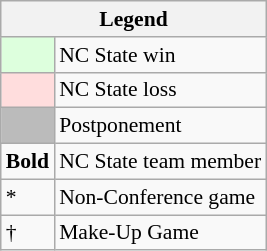<table class="wikitable" style="font-size:90%">
<tr>
<th colspan="2">Legend</th>
</tr>
<tr>
<td bgcolor="#ddffdd"> </td>
<td>NC State win</td>
</tr>
<tr>
<td bgcolor="#ffdddd"> </td>
<td>NC State loss</td>
</tr>
<tr>
<td bgcolor="#bbbbbb"> </td>
<td>Postponement</td>
</tr>
<tr>
<td><strong>Bold</strong></td>
<td>NC State team member</td>
</tr>
<tr>
<td>*</td>
<td>Non-Conference game</td>
</tr>
<tr>
<td>†</td>
<td>Make-Up Game</td>
</tr>
</table>
